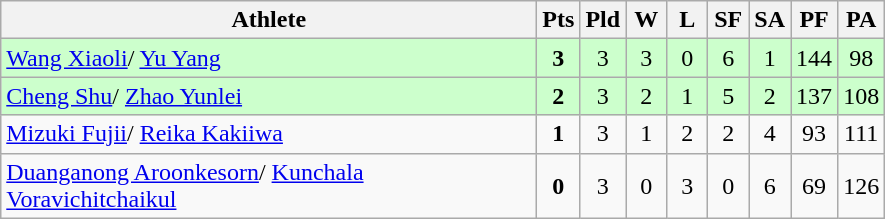<table class=wikitable style="text-align:center">
<tr>
<th width=350>Athlete</th>
<th width=20>Pts</th>
<th width=20>Pld</th>
<th width=20>W</th>
<th width=20>L</th>
<th width=20>SF</th>
<th width=20>SA</th>
<th width=20>PF</th>
<th width=20>PA</th>
</tr>
<tr bgcolor=ccffcc>
<td style="text-align:left"> <a href='#'>Wang Xiaoli</a>/ <a href='#'>Yu Yang</a></td>
<td><strong>3</strong></td>
<td>3</td>
<td>3</td>
<td>0</td>
<td>6</td>
<td>1</td>
<td>144</td>
<td>98</td>
</tr>
<tr bgcolor=ccffcc>
<td style="text-align:left"> <a href='#'>Cheng Shu</a>/ <a href='#'>Zhao Yunlei</a></td>
<td><strong>2</strong></td>
<td>3</td>
<td>2</td>
<td>1</td>
<td>5</td>
<td>2</td>
<td>137</td>
<td>108</td>
</tr>
<tr bgcolor=>
<td style="text-align:left"> <a href='#'>Mizuki Fujii</a>/ <a href='#'>Reika Kakiiwa</a></td>
<td><strong>1</strong></td>
<td>3</td>
<td>1</td>
<td>2</td>
<td>2</td>
<td>4</td>
<td>93</td>
<td>111</td>
</tr>
<tr bgcolor=>
<td style="text-align:left"> <a href='#'>Duanganong Aroonkesorn</a>/ <a href='#'>Kunchala Voravichitchaikul</a></td>
<td><strong>0</strong></td>
<td>3</td>
<td>0</td>
<td>3</td>
<td>0</td>
<td>6</td>
<td>69</td>
<td>126</td>
</tr>
</table>
